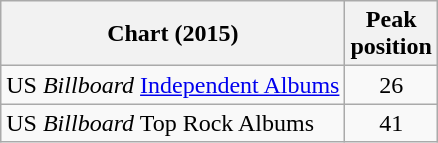<table class="wikitable sortable">
<tr>
<th>Chart (2015)</th>
<th>Peak<br>position</th>
</tr>
<tr>
<td>US <em>Billboard</em> <a href='#'>Independent Albums</a></td>
<td style="text-align:center;">26</td>
</tr>
<tr>
<td>US <em>Billboard</em> Top Rock Albums</td>
<td style="text-align:center;">41</td>
</tr>
</table>
